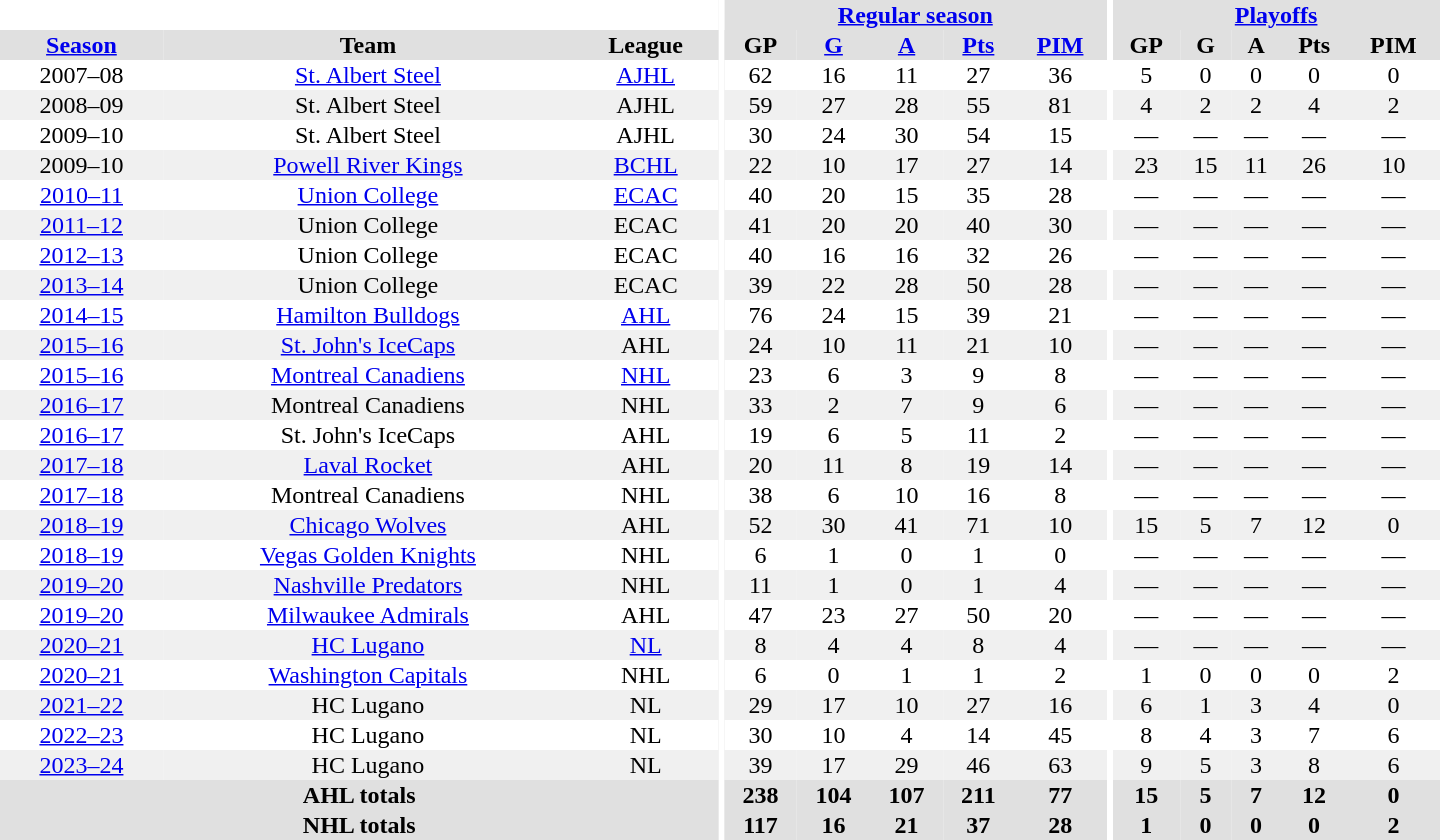<table border="0" cellpadding="1" cellspacing="0" style="text-align:center; width:60em">
<tr bgcolor="#e0e0e0">
<th colspan="3" bgcolor="#ffffff"></th>
<th rowspan="99" bgcolor="#ffffff"></th>
<th colspan="5"><a href='#'>Regular season</a></th>
<th rowspan="99" bgcolor="#ffffff"></th>
<th colspan="5"><a href='#'>Playoffs</a></th>
</tr>
<tr bgcolor="#e0e0e0">
<th><a href='#'>Season</a></th>
<th>Team</th>
<th>League</th>
<th>GP</th>
<th><a href='#'>G</a></th>
<th><a href='#'>A</a></th>
<th><a href='#'>Pts</a></th>
<th><a href='#'>PIM</a></th>
<th>GP</th>
<th>G</th>
<th>A</th>
<th>Pts</th>
<th>PIM</th>
</tr>
<tr>
<td>2007–08</td>
<td><a href='#'>St. Albert Steel</a></td>
<td><a href='#'>AJHL</a></td>
<td>62</td>
<td>16</td>
<td>11</td>
<td>27</td>
<td>36</td>
<td>5</td>
<td>0</td>
<td>0</td>
<td>0</td>
<td>0</td>
</tr>
<tr bgcolor="#f0f0f0">
<td>2008–09</td>
<td>St. Albert Steel</td>
<td>AJHL</td>
<td>59</td>
<td>27</td>
<td>28</td>
<td>55</td>
<td>81</td>
<td>4</td>
<td>2</td>
<td>2</td>
<td>4</td>
<td>2</td>
</tr>
<tr>
<td>2009–10</td>
<td>St. Albert Steel</td>
<td>AJHL</td>
<td>30</td>
<td>24</td>
<td>30</td>
<td>54</td>
<td>15</td>
<td>—</td>
<td>—</td>
<td>—</td>
<td>—</td>
<td>—</td>
</tr>
<tr bgcolor="#f0f0f0">
<td>2009–10</td>
<td><a href='#'>Powell River Kings</a></td>
<td><a href='#'>BCHL</a></td>
<td>22</td>
<td>10</td>
<td>17</td>
<td>27</td>
<td>14</td>
<td>23</td>
<td>15</td>
<td>11</td>
<td>26</td>
<td>10</td>
</tr>
<tr>
<td><a href='#'>2010–11</a></td>
<td><a href='#'>Union College</a></td>
<td><a href='#'>ECAC</a></td>
<td>40</td>
<td>20</td>
<td>15</td>
<td>35</td>
<td>28</td>
<td>—</td>
<td>—</td>
<td>—</td>
<td>—</td>
<td>—</td>
</tr>
<tr bgcolor="#f0f0f0">
<td><a href='#'>2011–12</a></td>
<td>Union College</td>
<td>ECAC</td>
<td>41</td>
<td>20</td>
<td>20</td>
<td>40</td>
<td>30</td>
<td>—</td>
<td>—</td>
<td>—</td>
<td>—</td>
<td>—</td>
</tr>
<tr>
<td><a href='#'>2012–13</a></td>
<td>Union College</td>
<td>ECAC</td>
<td>40</td>
<td>16</td>
<td>16</td>
<td>32</td>
<td>26</td>
<td>—</td>
<td>—</td>
<td>—</td>
<td>—</td>
<td>—</td>
</tr>
<tr bgcolor="#f0f0f0">
<td><a href='#'>2013–14</a></td>
<td>Union College</td>
<td>ECAC</td>
<td>39</td>
<td>22</td>
<td>28</td>
<td>50</td>
<td>28</td>
<td>—</td>
<td>—</td>
<td>—</td>
<td>—</td>
<td>—</td>
</tr>
<tr>
<td><a href='#'>2014–15</a></td>
<td><a href='#'>Hamilton Bulldogs</a></td>
<td><a href='#'>AHL</a></td>
<td>76</td>
<td>24</td>
<td>15</td>
<td>39</td>
<td>21</td>
<td>—</td>
<td>—</td>
<td>—</td>
<td>—</td>
<td>—</td>
</tr>
<tr bgcolor="#f0f0f0">
<td><a href='#'>2015–16</a></td>
<td><a href='#'>St. John's IceCaps</a></td>
<td>AHL</td>
<td>24</td>
<td>10</td>
<td>11</td>
<td>21</td>
<td>10</td>
<td>—</td>
<td>—</td>
<td>—</td>
<td>—</td>
<td>—</td>
</tr>
<tr>
<td><a href='#'>2015–16</a></td>
<td><a href='#'>Montreal Canadiens</a></td>
<td><a href='#'>NHL</a></td>
<td>23</td>
<td>6</td>
<td>3</td>
<td>9</td>
<td>8</td>
<td>—</td>
<td>—</td>
<td>—</td>
<td>—</td>
<td>—</td>
</tr>
<tr bgcolor="#f0f0f0">
<td><a href='#'>2016–17</a></td>
<td>Montreal Canadiens</td>
<td>NHL</td>
<td>33</td>
<td>2</td>
<td>7</td>
<td>9</td>
<td>6</td>
<td>—</td>
<td>—</td>
<td>—</td>
<td>—</td>
<td>—</td>
</tr>
<tr>
<td><a href='#'>2016–17</a></td>
<td>St. John's IceCaps</td>
<td>AHL</td>
<td>19</td>
<td>6</td>
<td>5</td>
<td>11</td>
<td>2</td>
<td>—</td>
<td>—</td>
<td>—</td>
<td>—</td>
<td>—</td>
</tr>
<tr bgcolor="#f0f0f0">
<td><a href='#'>2017–18</a></td>
<td><a href='#'>Laval Rocket</a></td>
<td>AHL</td>
<td>20</td>
<td>11</td>
<td>8</td>
<td>19</td>
<td>14</td>
<td>—</td>
<td>—</td>
<td>—</td>
<td>—</td>
<td>—</td>
</tr>
<tr>
<td><a href='#'>2017–18</a></td>
<td>Montreal Canadiens</td>
<td>NHL</td>
<td>38</td>
<td>6</td>
<td>10</td>
<td>16</td>
<td>8</td>
<td>—</td>
<td>—</td>
<td>—</td>
<td>—</td>
<td>—</td>
</tr>
<tr bgcolor="#f0f0f0">
<td><a href='#'>2018–19</a></td>
<td><a href='#'>Chicago Wolves</a></td>
<td>AHL</td>
<td>52</td>
<td>30</td>
<td>41</td>
<td>71</td>
<td>10</td>
<td>15</td>
<td>5</td>
<td>7</td>
<td>12</td>
<td>0</td>
</tr>
<tr>
<td><a href='#'>2018–19</a></td>
<td><a href='#'>Vegas Golden Knights</a></td>
<td>NHL</td>
<td>6</td>
<td>1</td>
<td>0</td>
<td>1</td>
<td>0</td>
<td>—</td>
<td>—</td>
<td>—</td>
<td>—</td>
<td>—</td>
</tr>
<tr bgcolor="#f0f0f0">
<td><a href='#'>2019–20</a></td>
<td><a href='#'>Nashville Predators</a></td>
<td>NHL</td>
<td>11</td>
<td>1</td>
<td>0</td>
<td>1</td>
<td>4</td>
<td>—</td>
<td>—</td>
<td>—</td>
<td>—</td>
<td>—</td>
</tr>
<tr>
<td><a href='#'>2019–20</a></td>
<td><a href='#'>Milwaukee Admirals</a></td>
<td>AHL</td>
<td>47</td>
<td>23</td>
<td>27</td>
<td>50</td>
<td>20</td>
<td>—</td>
<td>—</td>
<td>—</td>
<td>—</td>
<td>—</td>
</tr>
<tr bgcolor="#f0f0f0">
<td><a href='#'>2020–21</a></td>
<td><a href='#'>HC Lugano</a></td>
<td><a href='#'>NL</a></td>
<td>8</td>
<td>4</td>
<td>4</td>
<td>8</td>
<td>4</td>
<td>—</td>
<td>—</td>
<td>—</td>
<td>—</td>
<td>—</td>
</tr>
<tr>
<td><a href='#'>2020–21</a></td>
<td><a href='#'>Washington Capitals</a></td>
<td>NHL</td>
<td>6</td>
<td>0</td>
<td>1</td>
<td>1</td>
<td>2</td>
<td>1</td>
<td>0</td>
<td>0</td>
<td>0</td>
<td>2</td>
</tr>
<tr bgcolor="#f0f0f0">
<td><a href='#'>2021–22</a></td>
<td>HC Lugano</td>
<td>NL</td>
<td>29</td>
<td>17</td>
<td>10</td>
<td>27</td>
<td>16</td>
<td>6</td>
<td>1</td>
<td>3</td>
<td>4</td>
<td>0</td>
</tr>
<tr>
<td><a href='#'>2022–23</a></td>
<td>HC Lugano</td>
<td>NL</td>
<td>30</td>
<td>10</td>
<td>4</td>
<td>14</td>
<td>45</td>
<td>8</td>
<td>4</td>
<td>3</td>
<td>7</td>
<td>6</td>
</tr>
<tr bgcolor="#f0f0f0">
<td><a href='#'>2023–24</a></td>
<td>HC Lugano</td>
<td>NL</td>
<td>39</td>
<td>17</td>
<td>29</td>
<td>46</td>
<td>63</td>
<td>9</td>
<td>5</td>
<td>3</td>
<td>8</td>
<td>6</td>
</tr>
<tr bgcolor="#e0e0e0">
<th colspan="3">AHL totals</th>
<th>238</th>
<th>104</th>
<th>107</th>
<th>211</th>
<th>77</th>
<th>15</th>
<th>5</th>
<th>7</th>
<th>12</th>
<th>0</th>
</tr>
<tr bgcolor="#e0e0e0">
<th colspan="3">NHL totals</th>
<th>117</th>
<th>16</th>
<th>21</th>
<th>37</th>
<th>28</th>
<th>1</th>
<th>0</th>
<th>0</th>
<th>0</th>
<th>2</th>
</tr>
</table>
